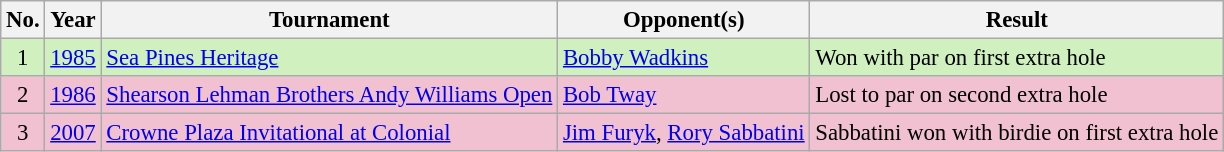<table class="wikitable" style="font-size:95%;">
<tr>
<th>No.</th>
<th>Year</th>
<th>Tournament</th>
<th>Opponent(s)</th>
<th>Result</th>
</tr>
<tr style="background:#D0F0C0;">
<td align=center>1</td>
<td><a href='#'>1985</a></td>
<td><a href='#'>Sea Pines Heritage</a></td>
<td> <a href='#'>Bobby Wadkins</a></td>
<td>Won with par on first extra hole</td>
</tr>
<tr style="background:#F2C1D1;">
<td align=center>2</td>
<td><a href='#'>1986</a></td>
<td><a href='#'>Shearson Lehman Brothers Andy Williams Open</a></td>
<td> <a href='#'>Bob Tway</a></td>
<td>Lost to par on second extra hole</td>
</tr>
<tr style="background:#F2C1D1;">
<td align=center>3</td>
<td><a href='#'>2007</a></td>
<td><a href='#'>Crowne Plaza Invitational at Colonial</a></td>
<td> <a href='#'>Jim Furyk</a>,  <a href='#'>Rory Sabbatini</a></td>
<td>Sabbatini won with birdie on first extra hole</td>
</tr>
</table>
